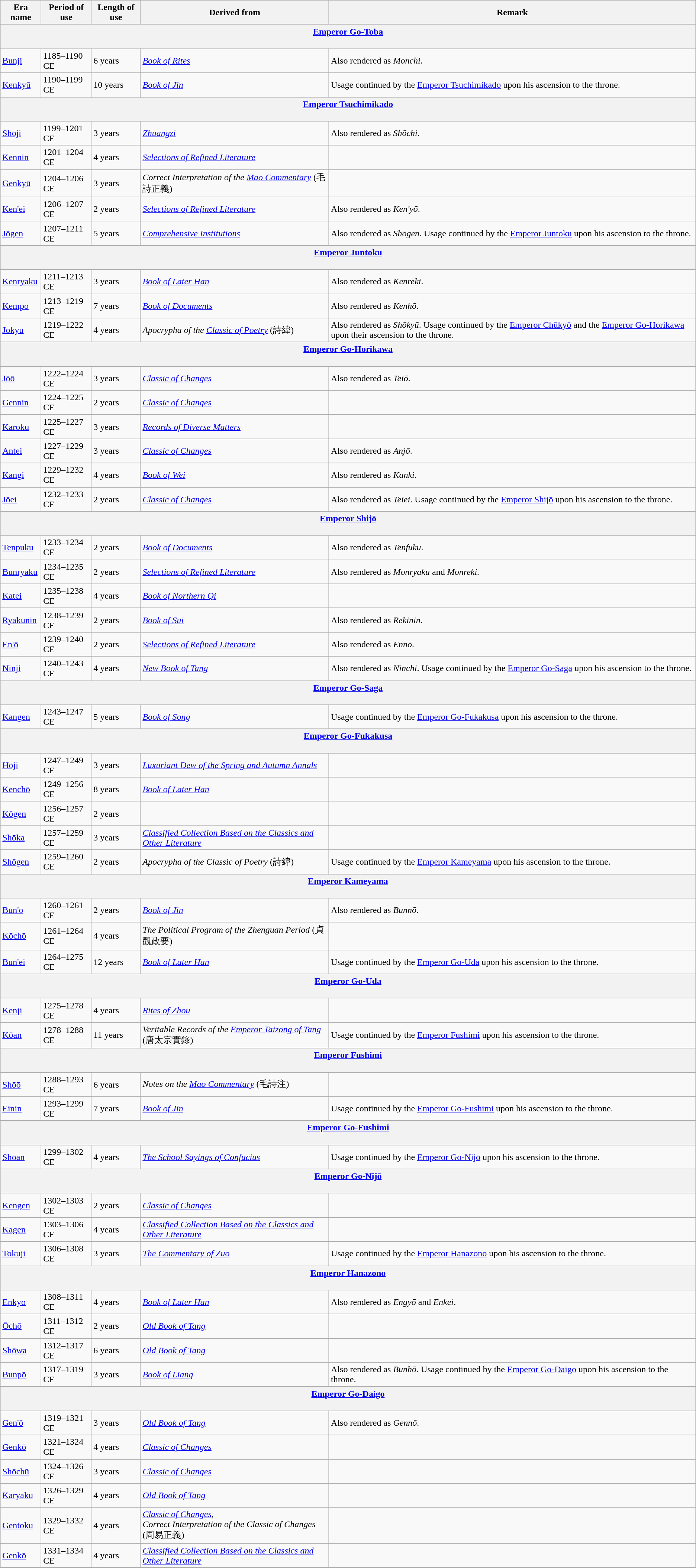<table class="wikitable">
<tr>
<th>Era name</th>
<th>Period of use</th>
<th>Length of use</th>
<th>Derived from</th>
<th>Remark</th>
</tr>
<tr>
<th colspan="5"><a href='#'>Emperor Go-Toba</a><br><br></th>
</tr>
<tr>
<td><a href='#'>Bunji</a><br></td>
<td>1185–1190 CE</td>
<td>6 years</td>
<td><em><a href='#'>Book of Rites</a></em></td>
<td>Also rendered as <em>Monchi</em>.</td>
</tr>
<tr>
<td><a href='#'>Kenkyū</a><br></td>
<td>1190–1199 CE</td>
<td>10 years</td>
<td><em><a href='#'>Book of Jin</a></em></td>
<td>Usage continued by the <a href='#'>Emperor Tsuchimikado</a> upon his ascension to the throne.</td>
</tr>
<tr>
<th colspan="5"><a href='#'>Emperor Tsuchimikado</a><br><br></th>
</tr>
<tr>
<td><a href='#'>Shōji</a><br></td>
<td>1199–1201 CE</td>
<td>3 years</td>
<td><em><a href='#'>Zhuangzi</a></em></td>
<td>Also rendered as <em>Shōchi</em>.</td>
</tr>
<tr>
<td><a href='#'>Kennin</a><br></td>
<td>1201–1204 CE</td>
<td>4 years</td>
<td><em><a href='#'>Selections of Refined Literature</a></em></td>
<td></td>
</tr>
<tr>
<td><a href='#'>Genkyū</a><br></td>
<td>1204–1206 CE</td>
<td>3 years</td>
<td><em>Correct Interpretation of the <a href='#'>Mao Commentary</a></em> (毛詩正義)</td>
<td></td>
</tr>
<tr>
<td><a href='#'>Ken'ei</a><br></td>
<td>1206–1207 CE</td>
<td>2 years</td>
<td><em><a href='#'>Selections of Refined Literature</a></em></td>
<td>Also rendered as <em>Ken'yō</em>.</td>
</tr>
<tr>
<td><a href='#'>Jōgen</a><br></td>
<td>1207–1211 CE</td>
<td>5 years</td>
<td><em><a href='#'>Comprehensive Institutions</a></em></td>
<td>Also rendered as <em>Shōgen</em>. Usage continued by the <a href='#'>Emperor Juntoku</a> upon his ascension to the throne.</td>
</tr>
<tr>
<th colspan="5"><a href='#'>Emperor Juntoku</a><br><br></th>
</tr>
<tr>
<td><a href='#'>Kenryaku</a><br></td>
<td>1211–1213 CE</td>
<td>3 years</td>
<td><em><a href='#'>Book of Later Han</a></em></td>
<td>Also rendered as <em>Kenreki</em>.</td>
</tr>
<tr>
<td><a href='#'>Kempo</a><br></td>
<td>1213–1219 CE</td>
<td>7 years</td>
<td><em><a href='#'>Book of Documents</a></em></td>
<td>Also rendered as <em>Kenhō</em>.</td>
</tr>
<tr>
<td><a href='#'>Jōkyū</a><br></td>
<td>1219–1222 CE</td>
<td>4 years</td>
<td><em>Apocrypha of the <a href='#'>Classic of Poetry</a></em> (詩緯)</td>
<td>Also rendered as <em>Shōkyū</em>. Usage continued by the <a href='#'>Emperor Chūkyō</a> and the <a href='#'>Emperor Go-Horikawa</a> upon their ascension to the throne.</td>
</tr>
<tr>
<th colspan="5"><a href='#'>Emperor Go-Horikawa</a><br><br></th>
</tr>
<tr>
<td><a href='#'>Jōō</a><br></td>
<td>1222–1224 CE</td>
<td>3 years</td>
<td><em><a href='#'>Classic of Changes</a></em></td>
<td>Also rendered as <em>Teiō</em>.</td>
</tr>
<tr>
<td><a href='#'>Gennin</a><br></td>
<td>1224–1225 CE</td>
<td>2 years</td>
<td><em><a href='#'>Classic of Changes</a></em></td>
<td></td>
</tr>
<tr>
<td><a href='#'>Karoku</a><br></td>
<td>1225–1227 CE</td>
<td>3 years</td>
<td><em><a href='#'>Records of Diverse Matters</a></em></td>
<td></td>
</tr>
<tr>
<td><a href='#'>Antei</a><br></td>
<td>1227–1229 CE</td>
<td>3 years</td>
<td><em><a href='#'>Classic of Changes</a></em></td>
<td>Also rendered as <em>Anjō</em>.</td>
</tr>
<tr>
<td><a href='#'>Kangi</a><br></td>
<td>1229–1232 CE</td>
<td>4 years</td>
<td><em><a href='#'>Book of Wei</a></em></td>
<td>Also rendered as <em>Kanki</em>.</td>
</tr>
<tr>
<td><a href='#'>Jōei</a><br></td>
<td>1232–1233 CE</td>
<td>2 years</td>
<td><em><a href='#'>Classic of Changes</a></em></td>
<td>Also rendered as <em>Teiei</em>. Usage continued by the <a href='#'>Emperor Shijō</a> upon his ascension to the throne.</td>
</tr>
<tr>
<th colspan="5"><a href='#'>Emperor Shijō</a><br><br></th>
</tr>
<tr>
<td><a href='#'>Tenpuku</a><br></td>
<td>1233–1234 CE</td>
<td>2 years</td>
<td><em><a href='#'>Book of Documents</a></em></td>
<td>Also rendered as <em>Tenfuku</em>.</td>
</tr>
<tr>
<td><a href='#'>Bunryaku</a><br></td>
<td>1234–1235 CE</td>
<td>2 years</td>
<td><em><a href='#'>Selections of Refined Literature</a></em></td>
<td>Also rendered as <em>Monryaku</em> and <em>Monreki</em>.</td>
</tr>
<tr>
<td><a href='#'>Katei</a><br></td>
<td>1235–1238 CE</td>
<td>4 years</td>
<td><em><a href='#'>Book of Northern Qi</a></em></td>
<td></td>
</tr>
<tr>
<td><a href='#'>Ryakunin</a><br></td>
<td>1238–1239 CE</td>
<td>2 years</td>
<td><em><a href='#'>Book of Sui</a></em></td>
<td>Also rendered as <em>Rekinin</em>.</td>
</tr>
<tr>
<td><a href='#'>En'ō</a><br></td>
<td>1239–1240 CE</td>
<td>2 years</td>
<td><em><a href='#'>Selections of Refined Literature</a></em></td>
<td>Also rendered as <em>Ennō</em>.</td>
</tr>
<tr>
<td><a href='#'>Ninji</a><br></td>
<td>1240–1243 CE</td>
<td>4 years</td>
<td><em><a href='#'>New Book of Tang</a></em></td>
<td>Also rendered as <em>Ninchi</em>. Usage continued by the <a href='#'>Emperor Go-Saga</a> upon his ascension to the throne.</td>
</tr>
<tr>
<th colspan="5"><a href='#'>Emperor Go-Saga</a><br><br></th>
</tr>
<tr>
<td><a href='#'>Kangen</a><br></td>
<td>1243–1247 CE</td>
<td>5 years</td>
<td><em><a href='#'>Book of Song</a></em></td>
<td>Usage continued by the <a href='#'>Emperor Go-Fukakusa</a> upon his ascension to the throne.</td>
</tr>
<tr>
<th colspan="5"><a href='#'>Emperor Go-Fukakusa</a><br><br></th>
</tr>
<tr>
<td><a href='#'>Hōji</a><br></td>
<td>1247–1249 CE</td>
<td>3 years</td>
<td><em><a href='#'>Luxuriant Dew of the Spring and Autumn Annals</a></em></td>
<td></td>
</tr>
<tr>
<td><a href='#'>Kenchō</a><br></td>
<td>1249–1256 CE</td>
<td>8 years</td>
<td><em><a href='#'>Book of Later Han</a></em></td>
<td></td>
</tr>
<tr>
<td><a href='#'>Kōgen</a><br></td>
<td>1256–1257 CE</td>
<td>2 years</td>
<td></td>
<td></td>
</tr>
<tr>
<td><a href='#'>Shōka</a><br></td>
<td>1257–1259 CE</td>
<td>3 years</td>
<td><em><a href='#'>Classified Collection Based on the Classics and Other Literature</a></em></td>
<td></td>
</tr>
<tr>
<td><a href='#'>Shōgen</a><br></td>
<td>1259–1260 CE</td>
<td>2 years</td>
<td><em>Apocrypha of the Classic of Poetry</em> (詩緯)</td>
<td>Usage continued by the <a href='#'>Emperor Kameyama</a> upon his ascension to the throne.</td>
</tr>
<tr>
<th colspan="5"><a href='#'>Emperor Kameyama</a><br><br></th>
</tr>
<tr>
<td><a href='#'>Bun'ō</a><br></td>
<td>1260–1261 CE</td>
<td>2 years</td>
<td><em><a href='#'>Book of Jin</a></em></td>
<td>Also rendered as <em>Bunnō</em>.</td>
</tr>
<tr>
<td><a href='#'>Kōchō</a><br></td>
<td>1261–1264 CE</td>
<td>4 years</td>
<td><em>The Political Program of the Zhenguan Period</em> (貞觀政要)</td>
<td></td>
</tr>
<tr>
<td><a href='#'>Bun'ei</a><br></td>
<td>1264–1275 CE</td>
<td>12 years</td>
<td><em><a href='#'>Book of Later Han</a></em></td>
<td>Usage continued by the <a href='#'>Emperor Go-Uda</a> upon his ascension to the throne.</td>
</tr>
<tr>
<th colspan="5"><a href='#'>Emperor Go-Uda</a><br><br></th>
</tr>
<tr>
<td><a href='#'>Kenji</a><br></td>
<td>1275–1278 CE</td>
<td>4 years</td>
<td><em><a href='#'>Rites of Zhou</a></em></td>
<td></td>
</tr>
<tr>
<td><a href='#'>Kōan</a><br></td>
<td>1278–1288 CE</td>
<td>11 years</td>
<td><em>Veritable Records of the <a href='#'>Emperor Taizong of Tang</a></em> (唐太宗實錄)</td>
<td>Usage continued by the <a href='#'>Emperor Fushimi</a> upon his ascension to the throne.</td>
</tr>
<tr>
<th colspan="5"><a href='#'>Emperor Fushimi</a><br><br></th>
</tr>
<tr>
<td><a href='#'>Shōō</a><br></td>
<td>1288–1293 CE</td>
<td>6 years</td>
<td><em>Notes on the <a href='#'>Mao Commentary</a></em> (毛詩注)</td>
<td></td>
</tr>
<tr>
<td><a href='#'>Einin</a><br></td>
<td>1293–1299 CE</td>
<td>7 years</td>
<td><em><a href='#'>Book of Jin</a></em></td>
<td>Usage continued by the <a href='#'>Emperor Go-Fushimi</a> upon his ascension to the throne.</td>
</tr>
<tr>
<th colspan="5"><a href='#'>Emperor Go-Fushimi</a><br><br></th>
</tr>
<tr>
<td><a href='#'>Shōan</a><br></td>
<td>1299–1302 CE</td>
<td>4 years</td>
<td><em><a href='#'>The School Sayings of Confucius</a></em></td>
<td>Usage continued by the <a href='#'>Emperor Go-Nijō</a> upon his ascension to the throne.</td>
</tr>
<tr>
<th colspan="5"><a href='#'>Emperor Go-Nijō</a><br><br></th>
</tr>
<tr>
<td><a href='#'>Kengen</a><br></td>
<td>1302–1303 CE</td>
<td>2 years</td>
<td><em><a href='#'>Classic of Changes</a></em></td>
<td></td>
</tr>
<tr>
<td><a href='#'>Kagen</a><br></td>
<td>1303–1306 CE</td>
<td>4 years</td>
<td><em><a href='#'>Classified Collection Based on the Classics and Other Literature</a></em></td>
<td></td>
</tr>
<tr>
<td><a href='#'>Tokuji</a><br></td>
<td>1306–1308 CE</td>
<td>3 years</td>
<td><em><a href='#'>The Commentary of Zuo</a></em></td>
<td>Usage continued by the <a href='#'>Emperor Hanazono</a> upon his ascension to the throne.</td>
</tr>
<tr>
<th colspan="5"><a href='#'>Emperor Hanazono</a><br><br></th>
</tr>
<tr>
<td><a href='#'>Enkyō</a><br></td>
<td>1308–1311 CE</td>
<td>4 years</td>
<td><em><a href='#'>Book of Later Han</a></em></td>
<td>Also rendered as <em>Engyō</em> and <em>Enkei</em>.</td>
</tr>
<tr>
<td><a href='#'>Ōchō</a><br></td>
<td>1311–1312 CE</td>
<td>2 years</td>
<td><em><a href='#'>Old Book of Tang</a></em></td>
<td></td>
</tr>
<tr>
<td><a href='#'>Shōwa</a><br></td>
<td>1312–1317 CE</td>
<td>6 years</td>
<td><em><a href='#'>Old Book of Tang</a></em></td>
<td></td>
</tr>
<tr>
<td><a href='#'>Bunpō</a><br></td>
<td>1317–1319 CE</td>
<td>3 years</td>
<td><em><a href='#'>Book of Liang</a></em></td>
<td>Also rendered as <em>Bunhō</em>. Usage continued by the <a href='#'>Emperor Go-Daigo</a> upon his ascension to the throne.</td>
</tr>
<tr>
<th colspan="5"><a href='#'>Emperor Go-Daigo</a><br><br></th>
</tr>
<tr>
<td><a href='#'>Gen'ō</a><br></td>
<td>1319–1321 CE</td>
<td>3 years</td>
<td><em><a href='#'>Old Book of Tang</a></em></td>
<td>Also rendered as <em>Gennō</em>.</td>
</tr>
<tr>
<td><a href='#'>Genkō</a><br></td>
<td>1321–1324 CE</td>
<td>4 years</td>
<td><em><a href='#'>Classic of Changes</a></em></td>
<td></td>
</tr>
<tr>
<td><a href='#'>Shōchū</a><br></td>
<td>1324–1326 CE</td>
<td>3 years</td>
<td><em><a href='#'>Classic of Changes</a></em></td>
<td></td>
</tr>
<tr>
<td><a href='#'>Karyaku</a><br></td>
<td>1326–1329 CE</td>
<td>4 years</td>
<td><em><a href='#'>Old Book of Tang</a></em></td>
<td></td>
</tr>
<tr>
<td><a href='#'>Gentoku</a><br></td>
<td>1329–1332 CE</td>
<td>4 years</td>
<td><em><a href='#'>Classic of Changes</a></em>,<br><em>Correct Interpretation of the Classic of Changes</em> (周易正義)</td>
<td></td>
</tr>
<tr>
<td><a href='#'>Genkō</a><br></td>
<td>1331–1334 CE</td>
<td>4 years</td>
<td><em><a href='#'>Classified Collection Based on the Classics and Other Literature</a></em></td>
<td></td>
</tr>
</table>
